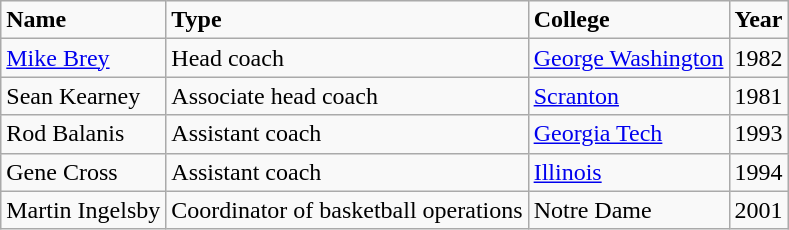<table class="wikitable">
<tr>
<td><strong>Name</strong></td>
<td><strong>Type</strong></td>
<td><strong>College</strong></td>
<td><strong>Year</strong></td>
</tr>
<tr>
<td><a href='#'>Mike Brey</a></td>
<td>Head coach</td>
<td><a href='#'>George Washington</a></td>
<td>1982</td>
</tr>
<tr>
<td>Sean Kearney</td>
<td>Associate head coach</td>
<td><a href='#'>Scranton</a></td>
<td>1981</td>
</tr>
<tr>
<td>Rod Balanis</td>
<td>Assistant coach</td>
<td><a href='#'>Georgia Tech</a></td>
<td>1993</td>
</tr>
<tr>
<td>Gene Cross</td>
<td>Assistant coach</td>
<td><a href='#'>Illinois</a></td>
<td>1994</td>
</tr>
<tr>
<td>Martin Ingelsby</td>
<td>Coordinator of basketball operations</td>
<td>Notre Dame</td>
<td>2001</td>
</tr>
</table>
